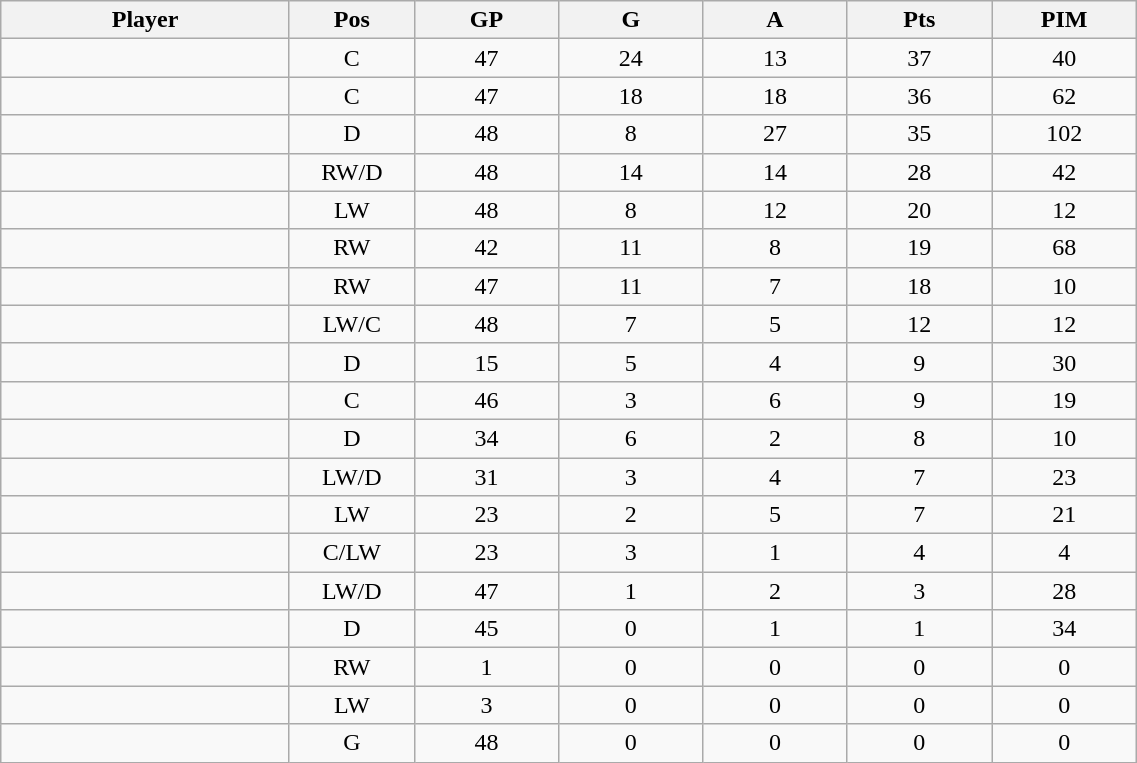<table class="wikitable sortable" width="60%">
<tr ALIGN="center">
<th bgcolor="#DDDDFF" width="10%">Player</th>
<th bgcolor="#DDDDFF" width="3%" title="Position">Pos</th>
<th bgcolor="#DDDDFF" width="5%" title="Games played">GP</th>
<th bgcolor="#DDDDFF" width="5%" title="Goals">G</th>
<th bgcolor="#DDDDFF" width="5%" title="Assists">A</th>
<th bgcolor="#DDDDFF" width="5%" title="Points">Pts</th>
<th bgcolor="#DDDDFF" width="5%" title="Penalties in Minutes">PIM</th>
</tr>
<tr align="center">
<td align="right"></td>
<td>C</td>
<td>47</td>
<td>24</td>
<td>13</td>
<td>37</td>
<td>40</td>
</tr>
<tr align="center">
<td align="right"></td>
<td>C</td>
<td>47</td>
<td>18</td>
<td>18</td>
<td>36</td>
<td>62</td>
</tr>
<tr align="center">
<td align="right"></td>
<td>D</td>
<td>48</td>
<td>8</td>
<td>27</td>
<td>35</td>
<td>102</td>
</tr>
<tr align="center">
<td align="right"></td>
<td>RW/D</td>
<td>48</td>
<td>14</td>
<td>14</td>
<td>28</td>
<td>42</td>
</tr>
<tr align="center">
<td align="right"></td>
<td>LW</td>
<td>48</td>
<td>8</td>
<td>12</td>
<td>20</td>
<td>12</td>
</tr>
<tr align="center">
<td align="right"></td>
<td>RW</td>
<td>42</td>
<td>11</td>
<td>8</td>
<td>19</td>
<td>68</td>
</tr>
<tr align="center">
<td align="right"></td>
<td>RW</td>
<td>47</td>
<td>11</td>
<td>7</td>
<td>18</td>
<td>10</td>
</tr>
<tr align="center">
<td align="right"></td>
<td>LW/C</td>
<td>48</td>
<td>7</td>
<td>5</td>
<td>12</td>
<td>12</td>
</tr>
<tr align="center">
<td align="right"></td>
<td>D</td>
<td>15</td>
<td>5</td>
<td>4</td>
<td>9</td>
<td>30</td>
</tr>
<tr align="center">
<td align="right"></td>
<td>C</td>
<td>46</td>
<td>3</td>
<td>6</td>
<td>9</td>
<td>19</td>
</tr>
<tr align="center">
<td align="right"></td>
<td>D</td>
<td>34</td>
<td>6</td>
<td>2</td>
<td>8</td>
<td>10</td>
</tr>
<tr align="center">
<td align="right"></td>
<td>LW/D</td>
<td>31</td>
<td>3</td>
<td>4</td>
<td>7</td>
<td>23</td>
</tr>
<tr align="center">
<td align="right"></td>
<td>LW</td>
<td>23</td>
<td>2</td>
<td>5</td>
<td>7</td>
<td>21</td>
</tr>
<tr align="center">
<td align="right"></td>
<td>C/LW</td>
<td>23</td>
<td>3</td>
<td>1</td>
<td>4</td>
<td>4</td>
</tr>
<tr align="center">
<td align="right"></td>
<td>LW/D</td>
<td>47</td>
<td>1</td>
<td>2</td>
<td>3</td>
<td>28</td>
</tr>
<tr align="center">
<td align="right"></td>
<td>D</td>
<td>45</td>
<td>0</td>
<td>1</td>
<td>1</td>
<td>34</td>
</tr>
<tr align="center">
<td align="right"></td>
<td>RW</td>
<td>1</td>
<td>0</td>
<td>0</td>
<td>0</td>
<td>0</td>
</tr>
<tr align="center">
<td align="right"></td>
<td>LW</td>
<td>3</td>
<td>0</td>
<td>0</td>
<td>0</td>
<td>0</td>
</tr>
<tr align="center">
<td align="right"></td>
<td>G</td>
<td>48</td>
<td>0</td>
<td>0</td>
<td>0</td>
<td>0</td>
</tr>
</table>
